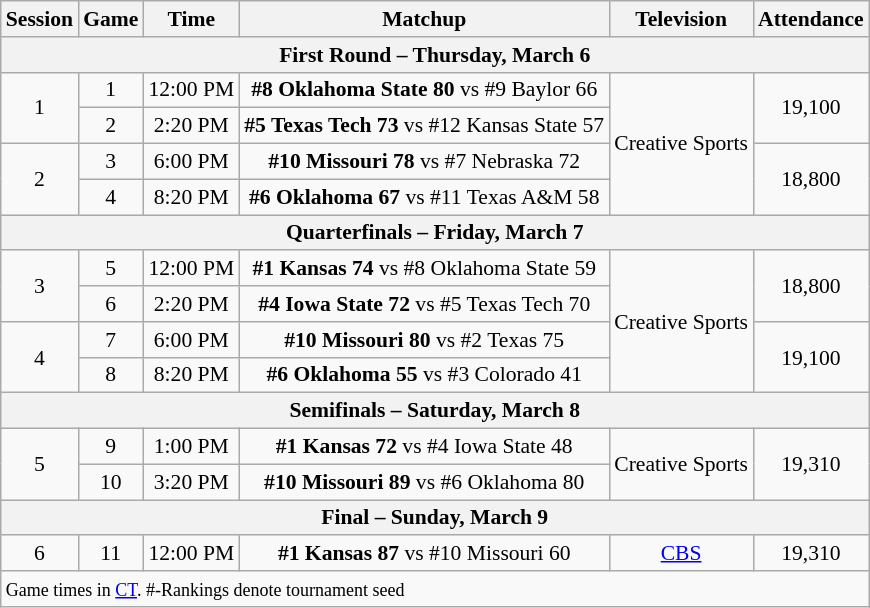<table class="wikitable" style="white-space:nowrap; font-size:90%;text-align:center">
<tr>
<th>Session</th>
<th>Game</th>
<th>Time</th>
<th>Matchup</th>
<th>Television</th>
<th>Attendance</th>
</tr>
<tr>
<th colspan=6>First Round – Thursday, March 6</th>
</tr>
<tr>
<td rowspan=2>1</td>
<td>1</td>
<td>12:00 PM</td>
<td><strong>#8 Oklahoma State 80</strong> vs #9 Baylor 66</td>
<td rowspan=4>Creative Sports</td>
<td rowspan=2>19,100</td>
</tr>
<tr>
<td>2</td>
<td>2:20 PM</td>
<td><strong>#5 Texas Tech 73</strong> vs #12 Kansas State 57</td>
</tr>
<tr>
<td rowspan=2>2</td>
<td>3</td>
<td>6:00 PM</td>
<td><strong>#10 Missouri 78</strong> vs #7 Nebraska 72</td>
<td rowspan=2>18,800</td>
</tr>
<tr>
<td>4</td>
<td>8:20 PM</td>
<td><strong>#6 Oklahoma 67</strong> vs #11 Texas A&M 58</td>
</tr>
<tr>
<th colspan=6>Quarterfinals – Friday, March 7</th>
</tr>
<tr>
<td rowspan=2>3</td>
<td>5</td>
<td>12:00 PM</td>
<td><strong>#1 Kansas 74</strong> vs #8 Oklahoma State 59</td>
<td rowspan=4>Creative Sports</td>
<td rowspan=2>18,800</td>
</tr>
<tr>
<td>6</td>
<td>2:20 PM</td>
<td><strong>#4 Iowa State 72</strong> vs #5 Texas Tech 70</td>
</tr>
<tr>
<td rowspan=2>4</td>
<td>7</td>
<td>6:00 PM</td>
<td><strong>#10 Missouri 80</strong> vs #2 Texas 75</td>
<td rowspan=2>19,100</td>
</tr>
<tr>
<td>8</td>
<td>8:20 PM</td>
<td><strong>#6 Oklahoma 55</strong> vs #3 Colorado 41</td>
</tr>
<tr>
<th colspan=6>Semifinals – Saturday, March 8</th>
</tr>
<tr>
<td rowspan=2>5</td>
<td>9</td>
<td>1:00 PM</td>
<td><strong>#1 Kansas 72</strong> vs #4 Iowa State 48</td>
<td rowspan=2>Creative Sports</td>
<td rowspan=2>19,310</td>
</tr>
<tr>
<td>10</td>
<td>3:20 PM</td>
<td><strong>#10 Missouri 89</strong> vs #6 Oklahoma 80</td>
</tr>
<tr>
<th colspan=6>Final – Sunday, March 9</th>
</tr>
<tr>
<td>6</td>
<td>11</td>
<td>12:00 PM</td>
<td><strong>#1 Kansas 87</strong> vs #10 Missouri 60</td>
<td><a href='#'>CBS</a></td>
<td>19,310</td>
</tr>
<tr align=left>
<td colspan=6><small>Game times in <a href='#'>CT</a>. #-Rankings denote tournament seed</small></td>
</tr>
</table>
